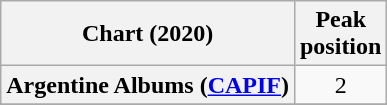<table class="wikitable sortable plainrowheaders" style="text-align: center">
<tr>
<th scope="col">Chart (2020)</th>
<th scope="col">Peak<br>position</th>
</tr>
<tr>
<th scope="row">Argentine Albums (<a href='#'>CAPIF</a>)</th>
<td>2</td>
</tr>
<tr>
</tr>
<tr>
</tr>
</table>
